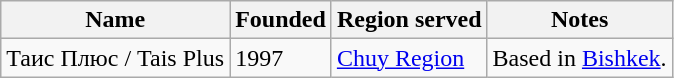<table class="wikitable sortable">
<tr>
<th>Name</th>
<th>Founded</th>
<th>Region served</th>
<th>Notes</th>
</tr>
<tr>
<td>Таис Плюс / Tais Plus</td>
<td>1997</td>
<td> <a href='#'>Chuy Region</a></td>
<td>Based in <a href='#'>Bishkek</a>.</td>
</tr>
</table>
